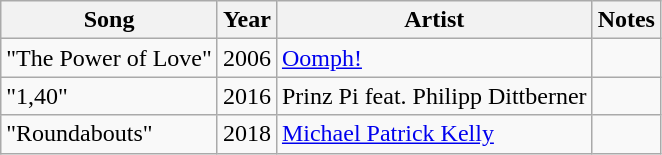<table class="wikitable sortable">
<tr>
<th>Song</th>
<th>Year</th>
<th>Artist</th>
<th class="unsortable">Notes</th>
</tr>
<tr>
<td>"The Power of Love"</td>
<td>2006</td>
<td><a href='#'>Oomph!</a></td>
<td></td>
</tr>
<tr>
<td>"1,40"</td>
<td>2016</td>
<td>Prinz Pi feat. Philipp Dittberner</td>
<td></td>
</tr>
<tr>
<td>"Roundabouts"</td>
<td>2018</td>
<td><a href='#'>Michael Patrick Kelly</a></td>
<td></td>
</tr>
</table>
